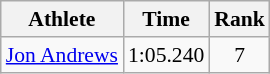<table class=wikitable style="font-size:90%;">
<tr>
<th>Athlete</th>
<th>Time</th>
<th>Rank</th>
</tr>
<tr align=center>
<td align=left><a href='#'>Jon Andrews</a></td>
<td>1:05.240</td>
<td>7</td>
</tr>
</table>
